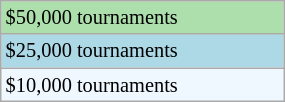<table class="wikitable" style="font-size:85%;" width=15%>
<tr style="background:#addfad;">
<td>$50,000 tournaments</td>
</tr>
<tr style="background:lightblue;">
<td>$25,000 tournaments</td>
</tr>
<tr style="background:#f0f8ff;">
<td>$10,000 tournaments</td>
</tr>
</table>
